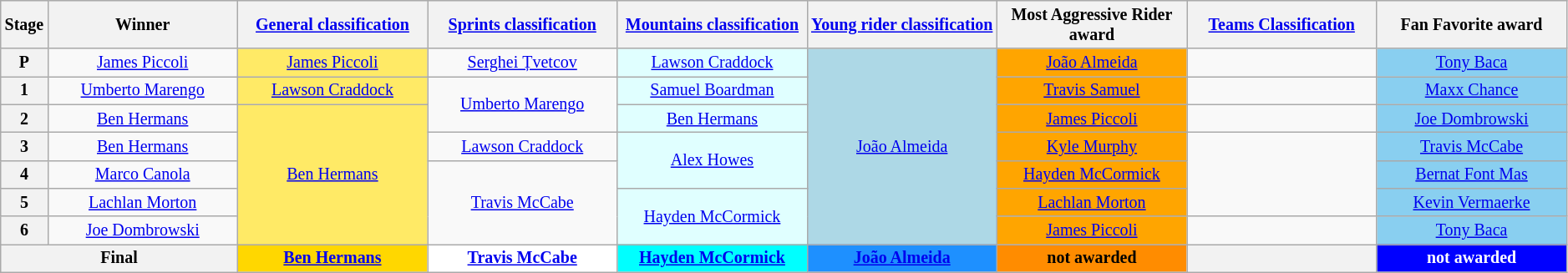<table class="wikitable" style="text-align: center; font-size:smaller;">
<tr style="background:#efefef;">
<th style="width:1%;">Stage</th>
<th style="width:12%;">Winner</th>
<th style="width:12%;"><a href='#'>General classification</a><br></th>
<th style="width:12%;"><a href='#'>Sprints classification</a><br></th>
<th style="width:12%;"><a href='#'>Mountains classification</a><br></th>
<th style="width:12%;"><a href='#'>Young rider classification</a><br></th>
<th style="width:12%;">Most Aggressive Rider award<br></th>
<th style="width:12%;"><a href='#'>Teams Classification</a></th>
<th style="width:12%;">Fan Favorite award<br></th>
</tr>
<tr>
<th>P</th>
<td><a href='#'>James Piccoli</a></td>
<td style="background:#FFEA66;"><a href='#'>James Piccoli</a></td>
<td style="background:offwhite;"><a href='#'>Serghei Țvetcov</a></td>
<td style="background:LightCyan;"><a href='#'>Lawson Craddock</a></td>
<td style="background:lightblue;" rowspan="7"><a href='#'>João Almeida</a></td>
<td style="background:orange;"><a href='#'>João Almeida</a></td>
<td></td>
<td style="background:#89CFF0;"><a href='#'>Tony Baca</a></td>
</tr>
<tr>
<th>1</th>
<td><a href='#'>Umberto Marengo</a></td>
<td style="background:#FFEA66;"><a href='#'>Lawson Craddock</a></td>
<td style="background:offwhite;" rowspan="2"><a href='#'>Umberto Marengo</a></td>
<td style="background:LightCyan;"><a href='#'>Samuel Boardman</a></td>
<td style="background:orange;"><a href='#'>Travis Samuel</a></td>
<td></td>
<td style="background:#89CFF0;"><a href='#'>Maxx Chance</a></td>
</tr>
<tr>
<th>2</th>
<td><a href='#'>Ben Hermans</a></td>
<td style="background:#FFEA66;" rowspan="5"><a href='#'>Ben Hermans</a></td>
<td style="background:LightCyan;"><a href='#'>Ben Hermans</a></td>
<td style="background:orange;"><a href='#'>James Piccoli</a></td>
<td></td>
<td style="background:#89CFF0;"><a href='#'>Joe Dombrowski</a></td>
</tr>
<tr>
<th>3</th>
<td><a href='#'>Ben Hermans</a></td>
<td style="background:offwhite;"><a href='#'>Lawson Craddock</a></td>
<td style="background:LightCyan;" rowspan="2"><a href='#'>Alex Howes</a></td>
<td style="background:orange;"><a href='#'>Kyle Murphy</a></td>
<td rowspan="3"></td>
<td style="background:#89CFF0;"><a href='#'>Travis McCabe</a></td>
</tr>
<tr>
<th>4</th>
<td><a href='#'>Marco Canola</a></td>
<td style="background:offwhite;" rowspan="3"><a href='#'>Travis McCabe</a></td>
<td style="background:orange;"><a href='#'>Hayden McCormick</a></td>
<td style="background:#89CFF0;"><a href='#'>Bernat Font Mas</a></td>
</tr>
<tr>
<th>5</th>
<td><a href='#'>Lachlan Morton</a></td>
<td style="background:LightCyan;" rowspan="2"><a href='#'>Hayden McCormick</a></td>
<td style="background:orange;"><a href='#'>Lachlan Morton</a></td>
<td style="background:#89CFF0;"><a href='#'>Kevin Vermaerke</a></td>
</tr>
<tr>
<th>6</th>
<td><a href='#'>Joe Dombrowski</a></td>
<td style="background:orange;"><a href='#'>James Piccoli</a></td>
<td></td>
<td style="background:#89CFF0;"><a href='#'>Tony Baca</a></td>
</tr>
<tr>
<th colspan=2>Final</th>
<th style="background:gold"><a href='#'>Ben Hermans</a></th>
<th style="background:white"><a href='#'>Travis McCabe</a></th>
<th style="background:cyan"><a href='#'>Hayden McCormick</a></th>
<th style="background:dodgerblue"><a href='#'>João Almeida</a></th>
<th style="background:darkorange"><strong>not awarded</strong></th>
<th></th>
<th style="background:blue; color:white;"><strong>not awarded</strong></th>
</tr>
</table>
